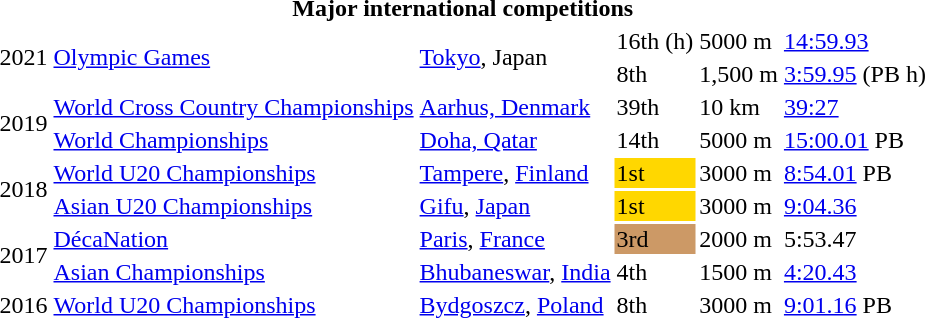<table>
<tr>
<th colspan="9">Major international competitions</th>
</tr>
<tr>
<td rowspan=2>2021</td>
<td rowspan=2><a href='#'>Olympic Games</a></td>
<td rowspan=2><a href='#'>Tokyo</a>, Japan</td>
<td>16th (h)</td>
<td>5000 m</td>
<td><a href='#'>14:59.93</a> </td>
</tr>
<tr>
<td>8th</td>
<td>1,500 m</td>
<td><a href='#'>3:59.95</a> (PB h)</td>
</tr>
<tr>
<td rowspan=2>2019</td>
<td><a href='#'>World Cross Country Championships</a></td>
<td><a href='#'>Aarhus, Denmark</a></td>
<td>39th</td>
<td>10 km</td>
<td><a href='#'>39:27</a></td>
</tr>
<tr>
<td><a href='#'>World Championships</a></td>
<td><a href='#'>Doha, Qatar</a></td>
<td>14th</td>
<td>5000 m</td>
<td><a href='#'>15:00.01</a> PB</td>
</tr>
<tr>
<td rowspan=2>2018</td>
<td><a href='#'>World U20 Championships</a></td>
<td><a href='#'>Tampere</a>, <a href='#'>Finland</a></td>
<td bgcolor=gold>1st</td>
<td>3000 m</td>
<td><a href='#'>8:54.01</a> PB</td>
</tr>
<tr>
<td><a href='#'>Asian U20 Championships</a></td>
<td><a href='#'>Gifu</a>, <a href='#'>Japan</a></td>
<td bgcolor=gold>1st</td>
<td>3000 m</td>
<td><a href='#'>9:04.36</a> </td>
</tr>
<tr>
<td rowspan=2>2017</td>
<td><a href='#'>DécaNation</a></td>
<td><a href='#'>Paris</a>, <a href='#'>France</a></td>
<td bgcolor=cc9966>3rd</td>
<td>2000 m</td>
<td>5:53.47</td>
</tr>
<tr>
<td><a href='#'>Asian Championships</a></td>
<td><a href='#'>Bhubaneswar</a>, <a href='#'>India</a></td>
<td>4th</td>
<td>1500 m</td>
<td><a href='#'>4:20.43</a></td>
</tr>
<tr>
<td>2016</td>
<td><a href='#'>World U20 Championships</a></td>
<td><a href='#'>Bydgoszcz</a>, <a href='#'>Poland</a></td>
<td>8th</td>
<td>3000 m</td>
<td><a href='#'>9:01.16</a> PB</td>
</tr>
</table>
